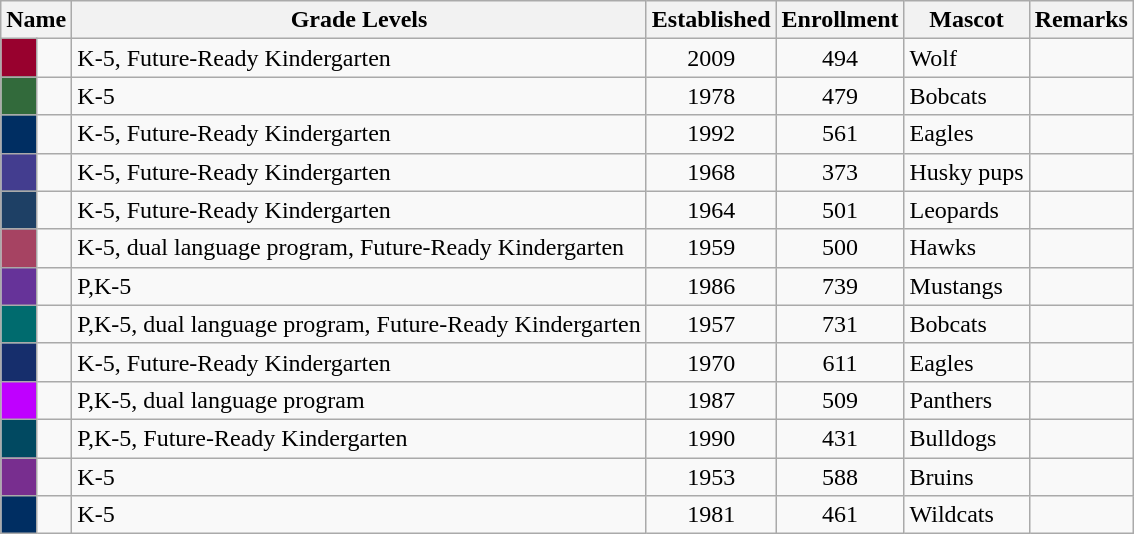<table class="wikitable sortable">
<tr>
<th colspan=2>Name</th>
<th class="unsortable">Grade Levels</th>
<th>Established</th>
<th>Enrollment</th>
<th class="unsortable">Mascot</th>
<th>Remarks</th>
</tr>
<tr>
<td style="background:#98012E"></td>
<td></td>
<td>K-5, Future-Ready Kindergarten</td>
<td style="text-align:center;">2009</td>
<td style="text-align:center;">494</td>
<td>Wolf</td>
<td></td>
</tr>
<tr>
<td style="background:#326A3B"></td>
<td></td>
<td>K-5</td>
<td style="text-align:center;">1978</td>
<td style="text-align:center;">479</td>
<td>Bobcats</td>
<td></td>
</tr>
<tr>
<td style="background:#002E62"></td>
<td></td>
<td>K-5, Future-Ready Kindergarten</td>
<td style="text-align:center;">1992</td>
<td style="text-align:center;">561</td>
<td>Eagles</td>
<td></td>
</tr>
<tr>
<td style="background:#433D8F"></td>
<td></td>
<td>K-5, Future-Ready Kindergarten</td>
<td style="text-align:center;">1968</td>
<td style="text-align:center;">373</td>
<td>Husky pups</td>
<td></td>
</tr>
<tr>
<td style="background:#1E4065"></td>
<td></td>
<td>K-5, Future-Ready Kindergarten</td>
<td style="text-align:center;">1964</td>
<td style="text-align:center;">501</td>
<td>Leopards</td>
<td></td>
</tr>
<tr>
<td style="background:#A64362"></td>
<td></td>
<td>K-5, dual language program, Future-Ready Kindergarten</td>
<td style="text-align:center;">1959</td>
<td style="text-align:center;">500</td>
<td>Hawks</td>
<td></td>
</tr>
<tr>
<td style="background:#663399"></td>
<td></td>
<td>P,K-5</td>
<td style="text-align:center;">1986</td>
<td style="text-align:center;">739</td>
<td>Mustangs</td>
<td></td>
</tr>
<tr>
<td style="background:#006B6E"></td>
<td></td>
<td>P,K-5, dual language program, Future-Ready Kindergarten</td>
<td style="text-align:center;">1957</td>
<td style="text-align:center;">731</td>
<td>Bobcats</td>
<td></td>
</tr>
<tr>
<td style="background:#162E6C"></td>
<td></td>
<td>K-5, Future-Ready Kindergarten</td>
<td style="text-align:center;">1970</td>
<td style="text-align:center;">611</td>
<td>Eagles</td>
<td></td>
</tr>
<tr>
<td style="background:#BF00FF"></td>
<td></td>
<td>P,K-5, dual language program</td>
<td style="text-align:center;">1987</td>
<td style="text-align:center;">509</td>
<td>Panthers</td>
<td></td>
</tr>
<tr>
<td style="background:#014961"></td>
<td></td>
<td>P,K-5, Future-Ready Kindergarten</td>
<td style="text-align:center;">1990</td>
<td style="text-align:center;">431</td>
<td>Bulldogs</td>
<td></td>
</tr>
<tr>
<td style="background:#782E8F"></td>
<td></td>
<td>K-5</td>
<td style="text-align:center;">1953</td>
<td style="text-align:center;">588</td>
<td>Bruins</td>
<td></td>
</tr>
<tr>
<td style="background:#002E62"></td>
<td></td>
<td>K-5</td>
<td style="text-align:center;">1981</td>
<td style="text-align:center;">461</td>
<td>Wildcats</td>
<td></td>
</tr>
</table>
